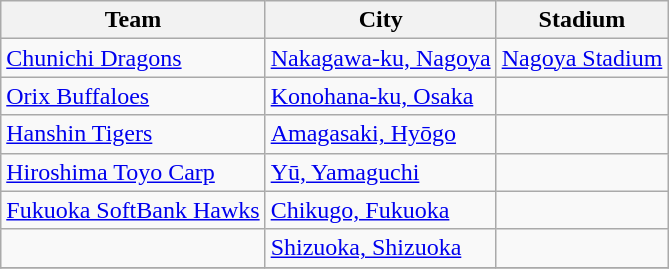<table class="wikitable sortable">
<tr>
<th>Team</th>
<th>City</th>
<th>Stadium</th>
</tr>
<tr>
<td><a href='#'>Chunichi Dragons</a></td>
<td><a href='#'>Nakagawa-ku, Nagoya</a></td>
<td><a href='#'>Nagoya Stadium</a></td>
</tr>
<tr>
<td><a href='#'>Orix Buffaloes</a></td>
<td><a href='#'>Konohana-ku, Osaka</a></td>
<td></td>
</tr>
<tr>
<td><a href='#'>Hanshin Tigers</a></td>
<td><a href='#'>Amagasaki, Hyōgo</a></td>
<td></td>
</tr>
<tr>
<td><a href='#'>Hiroshima Toyo Carp</a></td>
<td><a href='#'>Yū, Yamaguchi</a></td>
<td></td>
</tr>
<tr>
<td><a href='#'>Fukuoka SoftBank Hawks</a></td>
<td><a href='#'>Chikugo, Fukuoka</a></td>
<td></td>
</tr>
<tr>
<td></td>
<td><a href='#'>Shizuoka, Shizuoka</a></td>
<td></td>
</tr>
<tr>
</tr>
</table>
